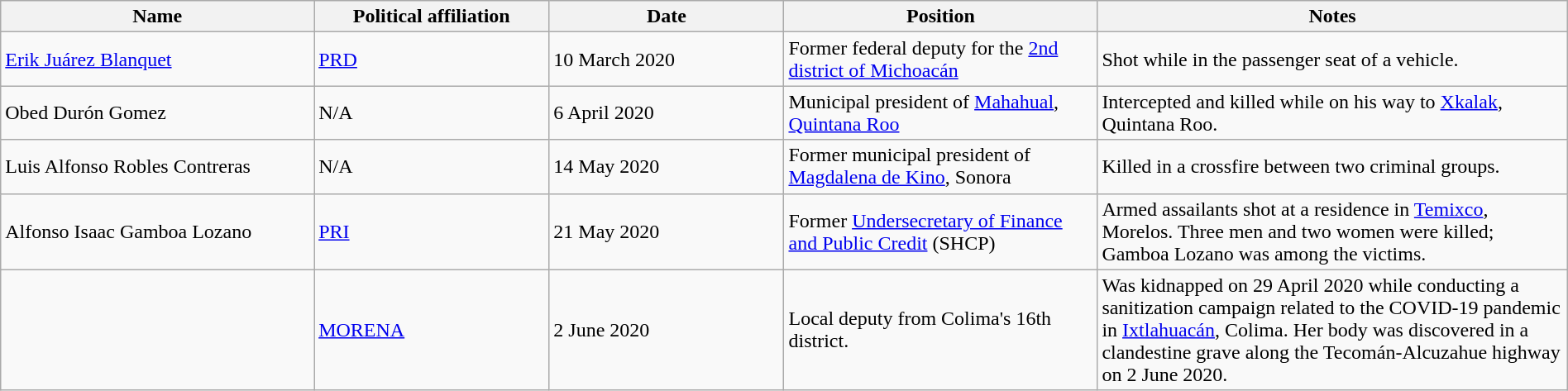<table class="wikitable" style="width:100%">
<tr>
<th style="width:20%">Name</th>
<th style="width:15%">Political affiliation</th>
<th style="width:15%">Date</th>
<th style="width:20%">Position</th>
<th style="width:30%">Notes</th>
</tr>
<tr>
<td><a href='#'>Erik Juárez Blanquet</a></td>
<td><a href='#'>PRD</a></td>
<td>10 March 2020</td>
<td>Former federal deputy for the <a href='#'>2nd district of Michoacán</a></td>
<td>Shot while in the passenger seat of a vehicle.</td>
</tr>
<tr>
<td>Obed Durón Gomez</td>
<td>N/A</td>
<td>6 April 2020</td>
<td>Municipal president of <a href='#'>Mahahual</a>, <a href='#'>Quintana Roo</a></td>
<td>Intercepted and killed while on his way to <a href='#'>Xkalak</a>, Quintana Roo.</td>
</tr>
<tr>
<td>Luis Alfonso Robles Contreras</td>
<td>N/A</td>
<td>14 May 2020</td>
<td>Former municipal president of <a href='#'>Magdalena de Kino</a>, Sonora</td>
<td>Killed in a crossfire between two criminal groups.</td>
</tr>
<tr>
<td>Alfonso Isaac Gamboa Lozano</td>
<td><a href='#'>PRI</a></td>
<td>21 May 2020</td>
<td>Former <a href='#'>Undersecretary of Finance and Public Credit</a> (SHCP)</td>
<td>Armed assailants shot at a residence in <a href='#'>Temixco</a>, Morelos. Three men and two women were killed; Gamboa Lozano was among the victims.</td>
</tr>
<tr>
<td></td>
<td><a href='#'>MORENA</a></td>
<td>2 June 2020</td>
<td>Local deputy from Colima's 16th district.</td>
<td>Was kidnapped on 29 April 2020 while conducting a sanitization campaign related to the COVID-19 pandemic in <a href='#'>Ixtlahuacán</a>, Colima. Her body was discovered in a clandestine grave along the Tecomán-Alcuzahue highway on 2 June 2020.</td>
</tr>
</table>
